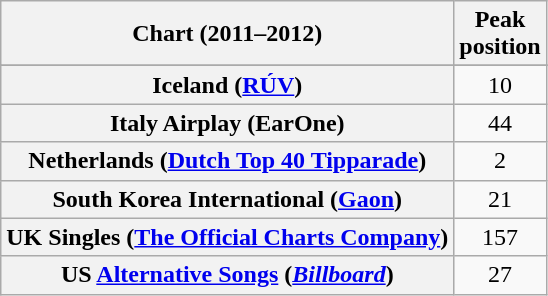<table class="wikitable plainrowheaders sortable" style="text-align:center;">
<tr>
<th scope="col">Chart (2011–2012)</th>
<th scope="col">Peak<br>position</th>
</tr>
<tr>
</tr>
<tr>
</tr>
<tr>
<th scope="row">Iceland (<a href='#'>RÚV</a>)</th>
<td>10</td>
</tr>
<tr>
<th scope="row">Italy Airplay (EarOne)</th>
<td>44</td>
</tr>
<tr>
<th scope="row">Netherlands (<a href='#'>Dutch Top 40 Tipparade</a>)</th>
<td>2</td>
</tr>
<tr>
<th scope="row">South Korea International (<a href='#'>Gaon</a>)</th>
<td>21</td>
</tr>
<tr>
<th scope="row">UK Singles (<a href='#'>The Official Charts Company</a>)</th>
<td>157</td>
</tr>
<tr>
<th scope="row">US <a href='#'>Alternative Songs</a> (<em><a href='#'>Billboard</a></em>)</th>
<td>27</td>
</tr>
</table>
